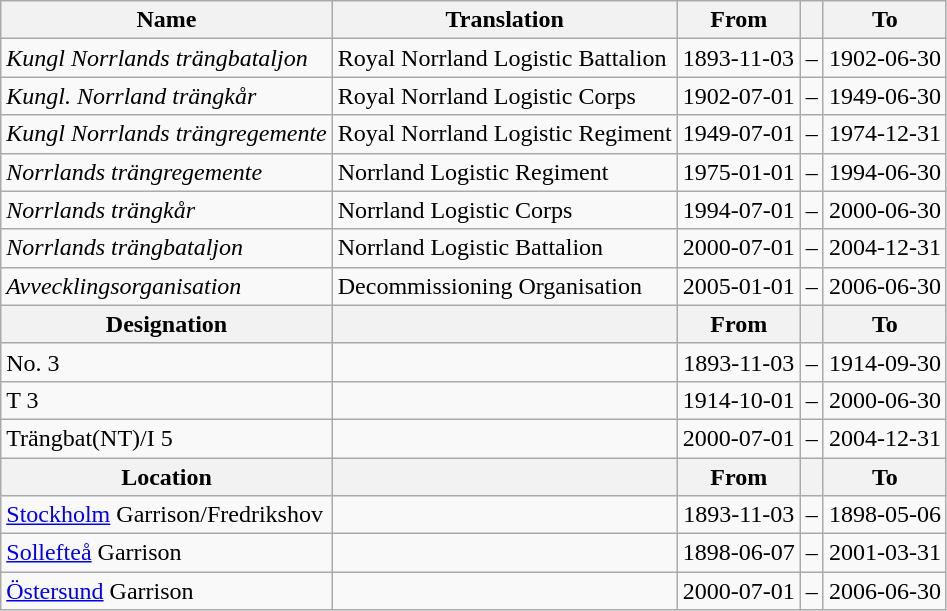<table class="wikitable">
<tr>
<th style="font-weight:bold;">Name</th>
<th style="font-weight:bold;">Translation</th>
<th style="text-align: center; font-weight:bold;">From</th>
<th></th>
<th style="text-align: center; font-weight:bold;">To</th>
</tr>
<tr>
<td style="font-style:italic;">Kungl Norrlands trängbataljon</td>
<td>Royal Norrland Logistic Battalion</td>
<td>1893-11-03</td>
<td>–</td>
<td>1902-06-30</td>
</tr>
<tr>
<td style="font-style:italic;">Kungl. Norrland trängkår</td>
<td>Royal Norrland Logistic Corps</td>
<td>1902-07-01</td>
<td>–</td>
<td>1949-06-30</td>
</tr>
<tr>
<td style="font-style:italic;">Kungl Norrlands trängregemente</td>
<td>Royal Norrland Logistic Regiment</td>
<td>1949-07-01</td>
<td>–</td>
<td>1974-12-31</td>
</tr>
<tr>
<td style="font-style:italic;">Norrlands trängregemente</td>
<td>Norrland Logistic Regiment</td>
<td>1975-01-01</td>
<td>–</td>
<td>1994-06-30</td>
</tr>
<tr>
<td style="font-style:italic;">Norrlands trängkår</td>
<td>Norrland Logistic Corps</td>
<td>1994-07-01</td>
<td>–</td>
<td>2000-06-30</td>
</tr>
<tr>
<td style="font-style:italic;">Norrlands trängbataljon</td>
<td>Norrland Logistic Battalion</td>
<td>2000-07-01</td>
<td>–</td>
<td>2004-12-31</td>
</tr>
<tr>
<td style="font-style:italic;">Avvecklingsorganisation</td>
<td>Decommissioning Organisation</td>
<td>2005-01-01</td>
<td>–</td>
<td>2006-06-30</td>
</tr>
<tr>
<th style="font-weight:bold;">Designation</th>
<th style="font-weight:bold;"></th>
<th style="text-align: center; font-weight:bold;">From</th>
<th></th>
<th style="text-align: center; font-weight:bold;">To</th>
</tr>
<tr>
<td>No. 3</td>
<td></td>
<td style="text-align: center;">1893-11-03</td>
<td style="text-align: center;">–</td>
<td style="text-align: center;">1914-09-30</td>
</tr>
<tr>
<td>T 3</td>
<td></td>
<td style="text-align: center;">1914-10-01</td>
<td style="text-align: center;">–</td>
<td style="text-align: center;">2000-06-30</td>
</tr>
<tr>
<td>Trängbat(NT)/I 5</td>
<td></td>
<td style="text-align: center;">2000-07-01</td>
<td style="text-align: center;">–</td>
<td style="text-align: center;">2004-12-31</td>
</tr>
<tr>
<th style="font-weight:bold;">Location</th>
<th style="font-weight:bold;"></th>
<th style="text-align: center; font-weight:bold;">From</th>
<th></th>
<th style="text-align: center; font-weight:bold;">To</th>
</tr>
<tr>
<td><a href='#'>Stockholm</a> Garrison/Fredrikshov</td>
<td></td>
<td style="text-align: center;">1893-11-03</td>
<td style="text-align: center;">–</td>
<td style="text-align: center;">1898-05-06</td>
</tr>
<tr>
<td><a href='#'>Sollefteå</a> Garrison</td>
<td></td>
<td style="text-align: center;">1898-06-07</td>
<td style="text-align: center;">–</td>
<td style="text-align: center;">2001-03-31</td>
</tr>
<tr>
<td><a href='#'>Östersund</a> Garrison</td>
<td></td>
<td style="text-align: center;">2000-07-01</td>
<td style="text-align: center;">–</td>
<td style="text-align: center;">2006-06-30</td>
</tr>
</table>
